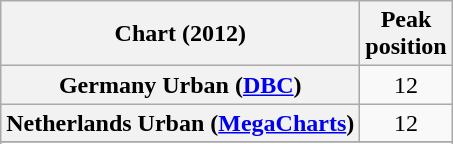<table class="wikitable sortable plainrowheaders" style="text-align:center">
<tr>
<th scope="col">Chart (2012)</th>
<th scope="col">Peak<br>position</th>
</tr>
<tr>
<th scope="row">Germany Urban (<a href='#'>DBC</a>)</th>
<td align="center">12</td>
</tr>
<tr>
<th scope="row">Netherlands Urban (<a href='#'>MegaCharts</a>)</th>
<td align="center">12</td>
</tr>
<tr>
</tr>
<tr>
</tr>
</table>
